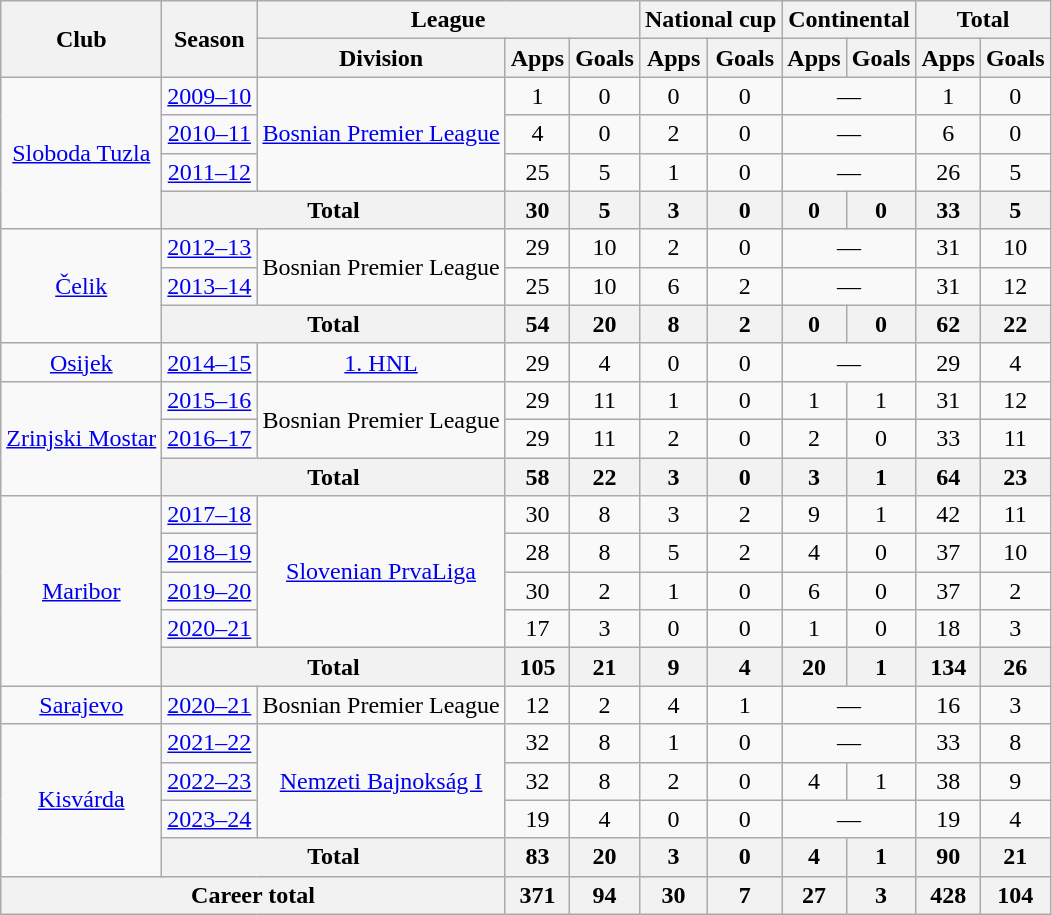<table class="wikitable" style="text-align: center;">
<tr>
<th rowspan=2>Club</th>
<th rowspan=2>Season</th>
<th colspan=3>League</th>
<th colspan=2>National cup</th>
<th colspan=2>Continental</th>
<th colspan=2>Total</th>
</tr>
<tr>
<th>Division</th>
<th>Apps</th>
<th>Goals</th>
<th>Apps</th>
<th>Goals</th>
<th>Apps</th>
<th>Goals</th>
<th>Apps</th>
<th>Goals</th>
</tr>
<tr>
<td rowspan=4><a href='#'>Sloboda Tuzla</a></td>
<td><a href='#'>2009–10</a></td>
<td rowspan=3><a href='#'>Bosnian Premier League</a></td>
<td>1</td>
<td>0</td>
<td>0</td>
<td>0</td>
<td colspan=2>—</td>
<td>1</td>
<td>0</td>
</tr>
<tr>
<td><a href='#'>2010–11</a></td>
<td>4</td>
<td>0</td>
<td>2</td>
<td>0</td>
<td colspan=2>—</td>
<td>6</td>
<td>0</td>
</tr>
<tr>
<td><a href='#'>2011–12</a></td>
<td>25</td>
<td>5</td>
<td>1</td>
<td>0</td>
<td colspan=2>—</td>
<td>26</td>
<td>5</td>
</tr>
<tr>
<th colspan=2>Total</th>
<th>30</th>
<th>5</th>
<th>3</th>
<th>0</th>
<th>0</th>
<th>0</th>
<th>33</th>
<th>5</th>
</tr>
<tr>
<td rowspan=3><a href='#'>Čelik</a></td>
<td><a href='#'>2012–13</a></td>
<td rowspan=2>Bosnian Premier League</td>
<td>29</td>
<td>10</td>
<td>2</td>
<td>0</td>
<td colspan=2>—</td>
<td>31</td>
<td>10</td>
</tr>
<tr>
<td><a href='#'>2013–14</a></td>
<td>25</td>
<td>10</td>
<td>6</td>
<td>2</td>
<td colspan=2>—</td>
<td>31</td>
<td>12</td>
</tr>
<tr>
<th colspan=2>Total</th>
<th>54</th>
<th>20</th>
<th>8</th>
<th>2</th>
<th>0</th>
<th>0</th>
<th>62</th>
<th>22</th>
</tr>
<tr>
<td><a href='#'>Osijek</a></td>
<td><a href='#'>2014–15</a></td>
<td><a href='#'>1. HNL</a></td>
<td>29</td>
<td>4</td>
<td>0</td>
<td>0</td>
<td colspan=2>—</td>
<td>29</td>
<td>4</td>
</tr>
<tr>
<td rowspan=3><a href='#'>Zrinjski Mostar</a></td>
<td><a href='#'>2015–16</a></td>
<td rowspan=2>Bosnian Premier League</td>
<td>29</td>
<td>11</td>
<td>1</td>
<td>0</td>
<td>1</td>
<td>1</td>
<td>31</td>
<td>12</td>
</tr>
<tr>
<td><a href='#'>2016–17</a></td>
<td>29</td>
<td>11</td>
<td>2</td>
<td>0</td>
<td>2</td>
<td>0</td>
<td>33</td>
<td>11</td>
</tr>
<tr>
<th colspan=2>Total</th>
<th>58</th>
<th>22</th>
<th>3</th>
<th>0</th>
<th>3</th>
<th>1</th>
<th>64</th>
<th>23</th>
</tr>
<tr>
<td rowspan=5><a href='#'>Maribor</a></td>
<td><a href='#'>2017–18</a></td>
<td rowspan=4><a href='#'>Slovenian PrvaLiga</a></td>
<td>30</td>
<td>8</td>
<td>3</td>
<td>2</td>
<td>9</td>
<td>1</td>
<td>42</td>
<td>11</td>
</tr>
<tr>
<td><a href='#'>2018–19</a></td>
<td>28</td>
<td>8</td>
<td>5</td>
<td>2</td>
<td>4</td>
<td>0</td>
<td>37</td>
<td>10</td>
</tr>
<tr>
<td><a href='#'>2019–20</a></td>
<td>30</td>
<td>2</td>
<td>1</td>
<td>0</td>
<td>6</td>
<td>0</td>
<td>37</td>
<td>2</td>
</tr>
<tr>
<td><a href='#'>2020–21</a></td>
<td>17</td>
<td>3</td>
<td>0</td>
<td>0</td>
<td>1</td>
<td>0</td>
<td>18</td>
<td>3</td>
</tr>
<tr>
<th colspan=2>Total</th>
<th>105</th>
<th>21</th>
<th>9</th>
<th>4</th>
<th>20</th>
<th>1</th>
<th>134</th>
<th>26</th>
</tr>
<tr>
<td><a href='#'>Sarajevo</a></td>
<td><a href='#'>2020–21</a></td>
<td>Bosnian Premier League</td>
<td>12</td>
<td>2</td>
<td>4</td>
<td>1</td>
<td colspan=2>—</td>
<td>16</td>
<td>3</td>
</tr>
<tr>
<td rowspan="4"><a href='#'>Kisvárda</a></td>
<td><a href='#'>2021–22</a></td>
<td rowspan="3"><a href='#'>Nemzeti Bajnokság I</a></td>
<td>32</td>
<td>8</td>
<td>1</td>
<td>0</td>
<td colspan=2>—</td>
<td>33</td>
<td>8</td>
</tr>
<tr>
<td><a href='#'>2022–23</a></td>
<td>32</td>
<td>8</td>
<td>2</td>
<td>0</td>
<td>4</td>
<td>1</td>
<td>38</td>
<td>9</td>
</tr>
<tr>
<td><a href='#'>2023–24</a></td>
<td>19</td>
<td>4</td>
<td>0</td>
<td>0</td>
<td colspan=2>—</td>
<td>19</td>
<td>4</td>
</tr>
<tr>
<th colspan="2">Total</th>
<th>83</th>
<th>20</th>
<th>3</th>
<th>0</th>
<th>4</th>
<th>1</th>
<th>90</th>
<th>21</th>
</tr>
<tr>
<th colspan=3>Career total</th>
<th>371</th>
<th>94</th>
<th>30</th>
<th>7</th>
<th>27</th>
<th>3</th>
<th>428</th>
<th>104</th>
</tr>
</table>
